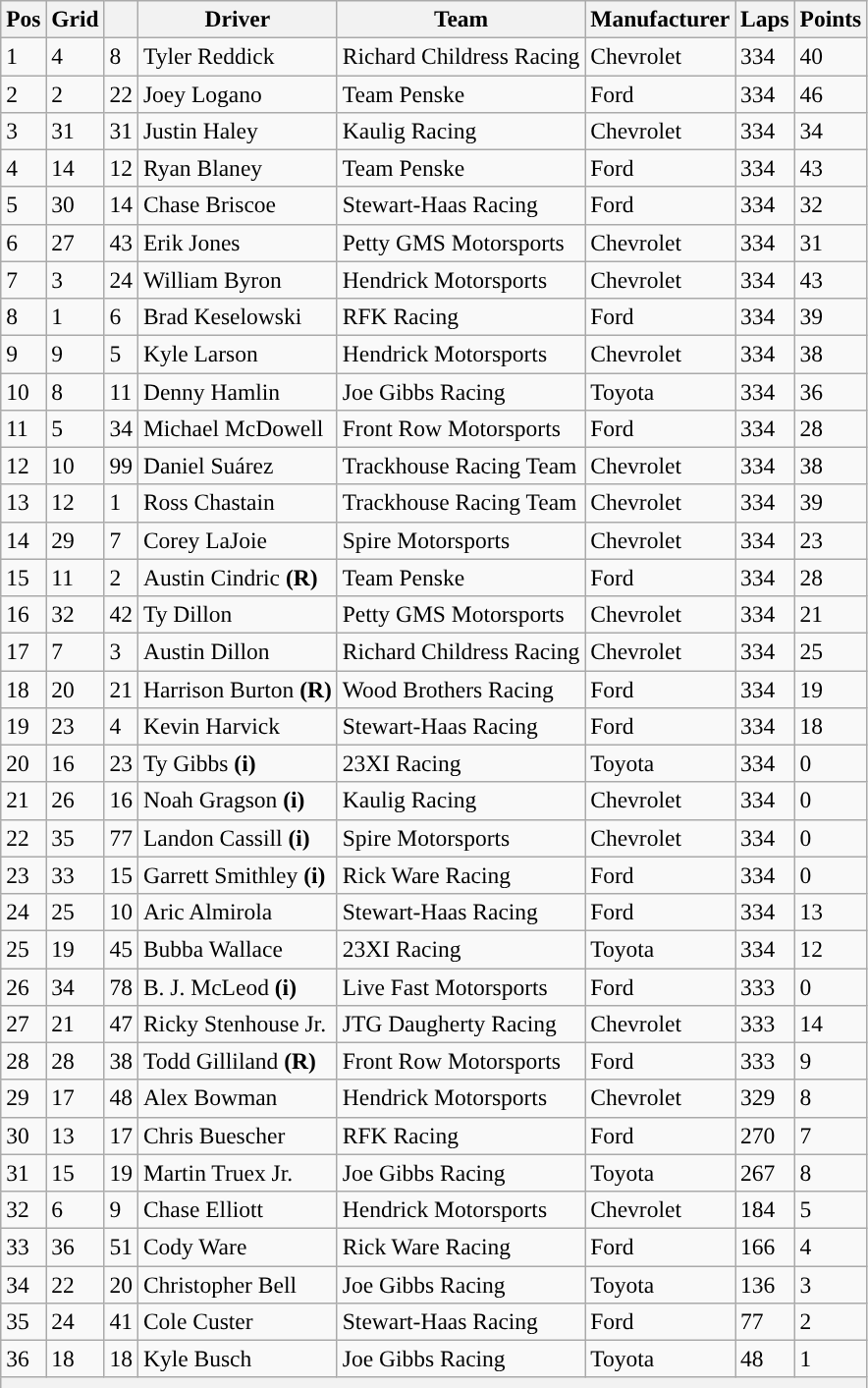<table class="wikitable" style="font-size:98%">
<tr>
<th>Pos</th>
<th>Grid</th>
<th></th>
<th>Driver</th>
<th>Team</th>
<th>Manufacturer</th>
<th>Laps</th>
<th>Points</th>
</tr>
<tr>
<td>1</td>
<td>4</td>
<td>8</td>
<td>Tyler Reddick</td>
<td>Richard Childress Racing</td>
<td>Chevrolet</td>
<td>334</td>
<td>40</td>
</tr>
<tr>
<td>2</td>
<td>2</td>
<td>22</td>
<td>Joey Logano</td>
<td>Team Penske</td>
<td>Ford</td>
<td>334</td>
<td>46</td>
</tr>
<tr>
<td>3</td>
<td>31</td>
<td>31</td>
<td>Justin Haley</td>
<td>Kaulig Racing</td>
<td>Chevrolet</td>
<td>334</td>
<td>34</td>
</tr>
<tr>
<td>4</td>
<td>14</td>
<td>12</td>
<td>Ryan Blaney</td>
<td>Team Penske</td>
<td>Ford</td>
<td>334</td>
<td>43</td>
</tr>
<tr>
<td>5</td>
<td>30</td>
<td>14</td>
<td>Chase Briscoe</td>
<td>Stewart-Haas Racing</td>
<td>Ford</td>
<td>334</td>
<td>32</td>
</tr>
<tr>
<td>6</td>
<td>27</td>
<td>43</td>
<td>Erik Jones</td>
<td>Petty GMS Motorsports</td>
<td>Chevrolet</td>
<td>334</td>
<td>31</td>
</tr>
<tr>
<td>7</td>
<td>3</td>
<td>24</td>
<td>William Byron </td>
<td>Hendrick Motorsports</td>
<td>Chevrolet</td>
<td>334</td>
<td>43</td>
</tr>
<tr>
<td>8</td>
<td>1</td>
<td>6</td>
<td>Brad Keselowski</td>
<td>RFK Racing</td>
<td>Ford</td>
<td>334</td>
<td>39</td>
</tr>
<tr>
<td>9</td>
<td>9</td>
<td>5</td>
<td>Kyle Larson</td>
<td>Hendrick Motorsports</td>
<td>Chevrolet</td>
<td>334</td>
<td>38</td>
</tr>
<tr>
<td>10</td>
<td>8</td>
<td>11</td>
<td>Denny Hamlin</td>
<td>Joe Gibbs Racing</td>
<td>Toyota</td>
<td>334</td>
<td>36</td>
</tr>
<tr>
<td>11</td>
<td>5</td>
<td>34</td>
<td>Michael McDowell</td>
<td>Front Row Motorsports</td>
<td>Ford</td>
<td>334</td>
<td>28</td>
</tr>
<tr>
<td>12</td>
<td>10</td>
<td>99</td>
<td>Daniel Suárez</td>
<td>Trackhouse Racing Team</td>
<td>Chevrolet</td>
<td>334</td>
<td>38</td>
</tr>
<tr>
<td>13</td>
<td>12</td>
<td>1</td>
<td>Ross Chastain</td>
<td>Trackhouse Racing Team</td>
<td>Chevrolet</td>
<td>334</td>
<td>39</td>
</tr>
<tr>
<td>14</td>
<td>29</td>
<td>7</td>
<td>Corey LaJoie</td>
<td>Spire Motorsports</td>
<td>Chevrolet</td>
<td>334</td>
<td>23</td>
</tr>
<tr>
<td>15</td>
<td>11</td>
<td>2</td>
<td>Austin Cindric <strong>(R)</strong></td>
<td>Team Penske</td>
<td>Ford</td>
<td>334</td>
<td>28</td>
</tr>
<tr>
<td>16</td>
<td>32</td>
<td>42</td>
<td>Ty Dillon</td>
<td>Petty GMS Motorsports</td>
<td>Chevrolet</td>
<td>334</td>
<td>21</td>
</tr>
<tr>
<td>17</td>
<td>7</td>
<td>3</td>
<td>Austin Dillon</td>
<td>Richard Childress Racing</td>
<td>Chevrolet</td>
<td>334</td>
<td>25</td>
</tr>
<tr>
<td>18</td>
<td>20</td>
<td>21</td>
<td>Harrison Burton <strong>(R)</strong></td>
<td>Wood Brothers Racing</td>
<td>Ford</td>
<td>334</td>
<td>19</td>
</tr>
<tr>
<td>19</td>
<td>23</td>
<td>4</td>
<td>Kevin Harvick</td>
<td>Stewart-Haas Racing</td>
<td>Ford</td>
<td>334</td>
<td>18</td>
</tr>
<tr>
<td>20</td>
<td>16</td>
<td>23</td>
<td>Ty Gibbs <strong>(i)</strong></td>
<td>23XI Racing</td>
<td>Toyota</td>
<td>334</td>
<td>0</td>
</tr>
<tr>
<td>21</td>
<td>26</td>
<td>16</td>
<td>Noah Gragson <strong>(i)</strong></td>
<td>Kaulig Racing</td>
<td>Chevrolet</td>
<td>334</td>
<td>0</td>
</tr>
<tr>
<td>22</td>
<td>35</td>
<td>77</td>
<td>Landon Cassill <strong>(i)</strong></td>
<td>Spire Motorsports</td>
<td>Chevrolet</td>
<td>334</td>
<td>0</td>
</tr>
<tr>
<td>23</td>
<td>33</td>
<td>15</td>
<td>Garrett Smithley <strong>(i)</strong></td>
<td>Rick Ware Racing</td>
<td>Ford</td>
<td>334</td>
<td>0</td>
</tr>
<tr>
<td>24</td>
<td>25</td>
<td>10</td>
<td>Aric Almirola</td>
<td>Stewart-Haas Racing</td>
<td>Ford</td>
<td>334</td>
<td>13</td>
</tr>
<tr>
<td>25</td>
<td>19</td>
<td>45</td>
<td>Bubba Wallace</td>
<td>23XI Racing</td>
<td>Toyota</td>
<td>334</td>
<td>12</td>
</tr>
<tr>
<td>26</td>
<td>34</td>
<td>78</td>
<td>B. J. McLeod <strong>(i)</strong></td>
<td>Live Fast Motorsports</td>
<td>Ford</td>
<td>333</td>
<td>0</td>
</tr>
<tr>
<td>27</td>
<td>21</td>
<td>47</td>
<td>Ricky Stenhouse Jr.</td>
<td>JTG Daugherty Racing</td>
<td>Chevrolet</td>
<td>333</td>
<td>14</td>
</tr>
<tr>
<td>28</td>
<td>28</td>
<td>38</td>
<td>Todd Gilliland <strong>(R)</strong></td>
<td>Front Row Motorsports</td>
<td>Ford</td>
<td>333</td>
<td>9</td>
</tr>
<tr>
<td>29</td>
<td>17</td>
<td>48</td>
<td>Alex Bowman</td>
<td>Hendrick Motorsports</td>
<td>Chevrolet</td>
<td>329</td>
<td>8</td>
</tr>
<tr>
<td>30</td>
<td>13</td>
<td>17</td>
<td>Chris Buescher</td>
<td>RFK Racing</td>
<td>Ford</td>
<td>270</td>
<td>7</td>
</tr>
<tr>
<td>31</td>
<td>15</td>
<td>19</td>
<td>Martin Truex Jr.</td>
<td>Joe Gibbs Racing</td>
<td>Toyota</td>
<td>267</td>
<td>8</td>
</tr>
<tr>
<td>32</td>
<td>6</td>
<td>9</td>
<td>Chase Elliott</td>
<td>Hendrick Motorsports</td>
<td>Chevrolet</td>
<td>184</td>
<td>5</td>
</tr>
<tr>
<td>33</td>
<td>36</td>
<td>51</td>
<td>Cody Ware</td>
<td>Rick Ware Racing</td>
<td>Ford</td>
<td>166</td>
<td>4</td>
</tr>
<tr>
<td>34</td>
<td>22</td>
<td>20</td>
<td>Christopher Bell</td>
<td>Joe Gibbs Racing</td>
<td>Toyota</td>
<td>136</td>
<td>3</td>
</tr>
<tr>
<td>35</td>
<td>24</td>
<td>41</td>
<td>Cole Custer</td>
<td>Stewart-Haas Racing</td>
<td>Ford</td>
<td>77</td>
<td>2</td>
</tr>
<tr>
<td>36</td>
<td>18</td>
<td>18</td>
<td>Kyle Busch</td>
<td>Joe Gibbs Racing</td>
<td>Toyota</td>
<td>48</td>
<td>1</td>
</tr>
<tr>
<th colspan="8"></th>
</tr>
</table>
